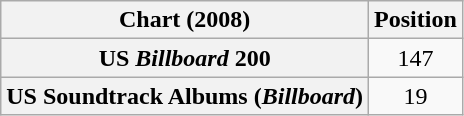<table class="wikitable sortable plainrowheaders" style="text-align:center">
<tr>
<th scope="col">Chart (2008)</th>
<th scope="col">Position</th>
</tr>
<tr>
<th scope="row">US <em>Billboard</em> 200</th>
<td>147</td>
</tr>
<tr>
<th scope="row">US Soundtrack Albums (<em>Billboard</em>)</th>
<td>19</td>
</tr>
</table>
